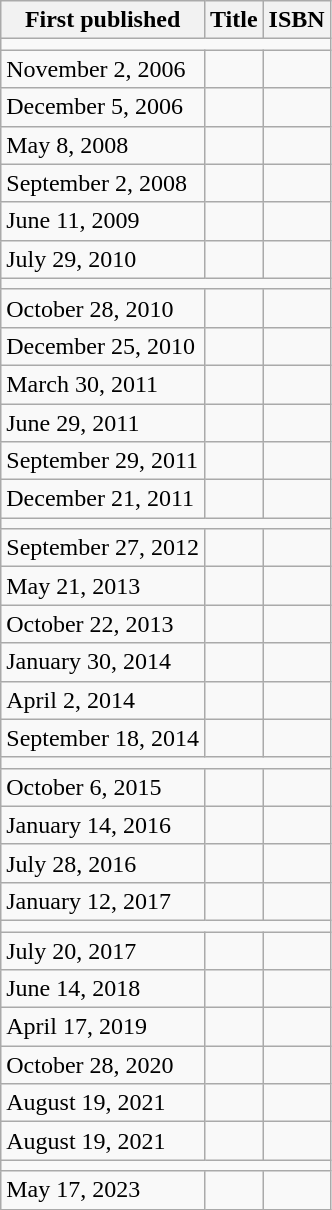<table class="wikitable">
<tr>
<th>First published</th>
<th>Title</th>
<th>ISBN</th>
</tr>
<tr>
<td colspan="3"></td>
</tr>
<tr>
<td>November 2, 2006</td>
<td></td>
<td><small></small></td>
</tr>
<tr>
<td>December 5, 2006</td>
<td></td>
<td><small></small></td>
</tr>
<tr>
<td>May 8, 2008</td>
<td></td>
<td><small></small></td>
</tr>
<tr>
<td>September 2, 2008</td>
<td></td>
<td><small></small></td>
</tr>
<tr>
<td>June 11, 2009</td>
<td></td>
<td><small></small></td>
</tr>
<tr>
<td>July 29, 2010</td>
<td></td>
<td><small></small></td>
</tr>
<tr>
<td colspan="3"></td>
</tr>
<tr>
<td>October 28, 2010</td>
<td></td>
<td><small></small></td>
</tr>
<tr>
<td>December 25, 2010</td>
<td></td>
<td><small></small></td>
</tr>
<tr>
<td>March 30, 2011</td>
<td></td>
<td><small></small></td>
</tr>
<tr>
<td>June 29, 2011</td>
<td></td>
<td><small></small></td>
</tr>
<tr>
<td>September 29, 2011</td>
<td></td>
<td><small></small></td>
</tr>
<tr>
<td>December 21, 2011</td>
<td></td>
<td><small></small></td>
</tr>
<tr>
<td colspan="3"></td>
</tr>
<tr>
<td>September 27, 2012</td>
<td></td>
<td><small></small></td>
</tr>
<tr>
<td>May 21, 2013</td>
<td></td>
<td><small></small></td>
</tr>
<tr>
<td>October 22, 2013</td>
<td></td>
<td><small></small></td>
</tr>
<tr>
<td>January 30, 2014</td>
<td></td>
<td><small></small></td>
</tr>
<tr>
<td>April 2, 2014</td>
<td></td>
<td><small></small></td>
</tr>
<tr>
<td>September 18, 2014</td>
<td></td>
<td><small></small></td>
</tr>
<tr>
<td colspan="3"></td>
</tr>
<tr>
<td>October 6, 2015</td>
<td></td>
<td><small></small></td>
</tr>
<tr>
<td>January 14, 2016</td>
<td></td>
<td><small></small></td>
</tr>
<tr>
<td>July 28, 2016</td>
<td></td>
<td><small></small></td>
</tr>
<tr>
<td>January 12, 2017</td>
<td></td>
<td><small></small></td>
</tr>
<tr>
<td colspan="3"></td>
</tr>
<tr>
<td>July 20, 2017</td>
<td></td>
<td><small></small></td>
</tr>
<tr>
<td>June 14, 2018</td>
<td></td>
<td><small></small></td>
</tr>
<tr>
<td>April 17, 2019</td>
<td></td>
<td><small></small></td>
</tr>
<tr>
<td>October 28, 2020</td>
<td></td>
<td><small></small></td>
</tr>
<tr>
<td>August 19, 2021</td>
<td></td>
<td><small></small></td>
</tr>
<tr>
<td>August 19, 2021</td>
<td></td>
<td><small></small></td>
</tr>
<tr>
<td colspan="3"></td>
</tr>
<tr>
<td>May 17, 2023</td>
<td></td>
<td><small></small></td>
</tr>
</table>
